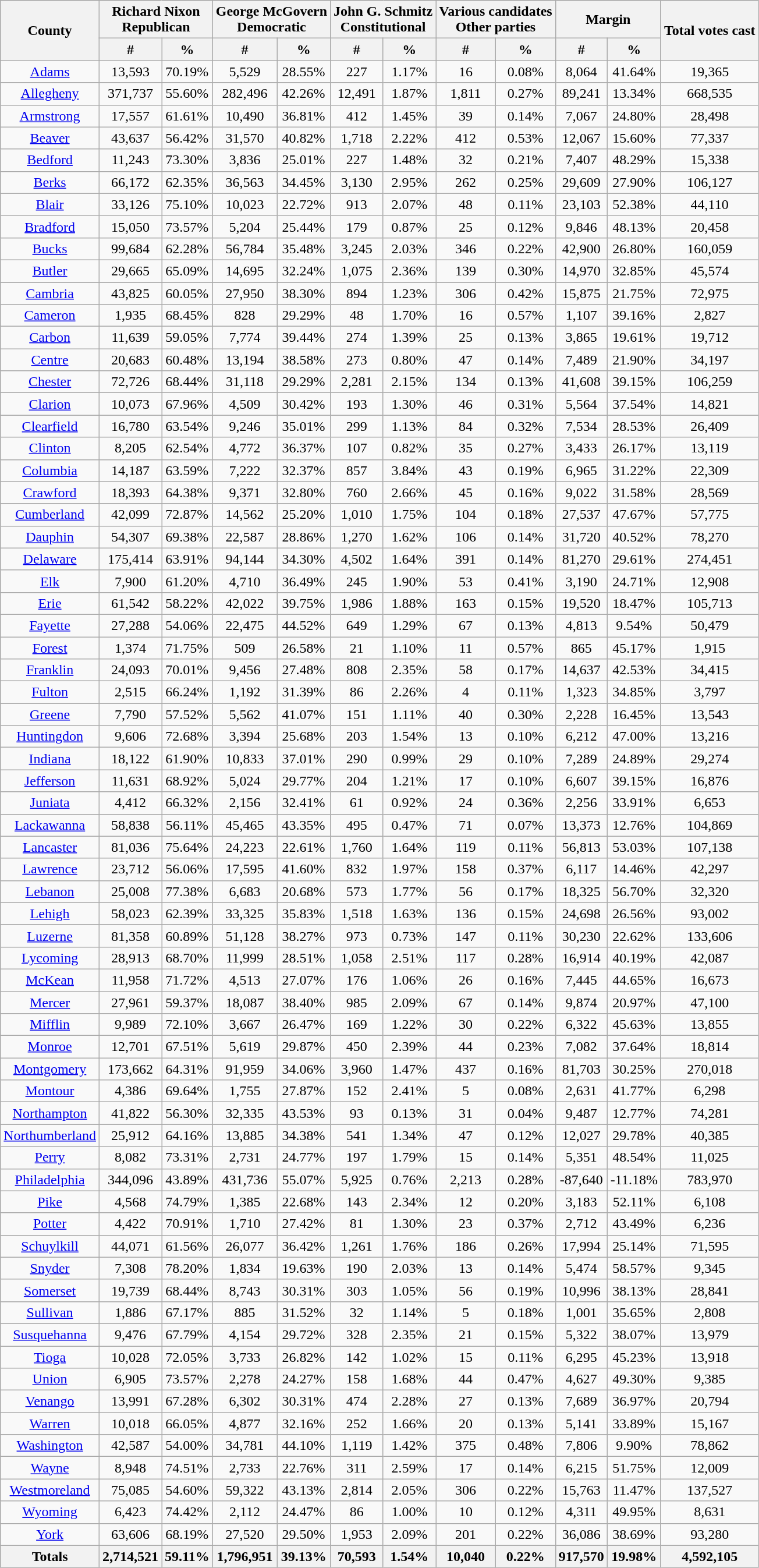<table class="wikitable sortable" style="text-align:center">
<tr>
<th style="text-align:center;" rowspan="2">County</th>
<th style="text-align:center;" colspan="2">Richard Nixon<br>Republican</th>
<th style="text-align:center;" colspan="2">George McGovern<br>Democratic</th>
<th style="text-align:center;" colspan="2">John G. Schmitz<br>Constitutional</th>
<th style="text-align:center;" colspan="2">Various candidates<br>Other parties</th>
<th style="text-align:center;" colspan="2">Margin</th>
<th style="text-align:center;" rowspan="2">Total votes cast</th>
</tr>
<tr>
<th style="text-align:center;" data-sort-type="number">#</th>
<th style="text-align:center;" data-sort-type="number">%</th>
<th style="text-align:center;" data-sort-type="number">#</th>
<th style="text-align:center;" data-sort-type="number">%</th>
<th style="text-align:center;" data-sort-type="number">#</th>
<th style="text-align:center;" data-sort-type="number">%</th>
<th style="text-align:center;" data-sort-type="number">#</th>
<th style="text-align:center;" data-sort-type="number">%</th>
<th style="text-align:center;" data-sort-type="number">#</th>
<th style="text-align:center;" data-sort-type="number">%</th>
</tr>
<tr style="text-align:center;">
<td><a href='#'>Adams</a></td>
<td>13,593</td>
<td>70.19%</td>
<td>5,529</td>
<td>28.55%</td>
<td>227</td>
<td>1.17%</td>
<td>16</td>
<td>0.08%</td>
<td>8,064</td>
<td>41.64%</td>
<td>19,365</td>
</tr>
<tr style="text-align:center;">
<td><a href='#'>Allegheny</a></td>
<td>371,737</td>
<td>55.60%</td>
<td>282,496</td>
<td>42.26%</td>
<td>12,491</td>
<td>1.87%</td>
<td>1,811</td>
<td>0.27%</td>
<td>89,241</td>
<td>13.34%</td>
<td>668,535</td>
</tr>
<tr style="text-align:center;">
<td><a href='#'>Armstrong</a></td>
<td>17,557</td>
<td>61.61%</td>
<td>10,490</td>
<td>36.81%</td>
<td>412</td>
<td>1.45%</td>
<td>39</td>
<td>0.14%</td>
<td>7,067</td>
<td>24.80%</td>
<td>28,498</td>
</tr>
<tr style="text-align:center;">
<td><a href='#'>Beaver</a></td>
<td>43,637</td>
<td>56.42%</td>
<td>31,570</td>
<td>40.82%</td>
<td>1,718</td>
<td>2.22%</td>
<td>412</td>
<td>0.53%</td>
<td>12,067</td>
<td>15.60%</td>
<td>77,337</td>
</tr>
<tr style="text-align:center;">
<td><a href='#'>Bedford</a></td>
<td>11,243</td>
<td>73.30%</td>
<td>3,836</td>
<td>25.01%</td>
<td>227</td>
<td>1.48%</td>
<td>32</td>
<td>0.21%</td>
<td>7,407</td>
<td>48.29%</td>
<td>15,338</td>
</tr>
<tr style="text-align:center;">
<td><a href='#'>Berks</a></td>
<td>66,172</td>
<td>62.35%</td>
<td>36,563</td>
<td>34.45%</td>
<td>3,130</td>
<td>2.95%</td>
<td>262</td>
<td>0.25%</td>
<td>29,609</td>
<td>27.90%</td>
<td>106,127</td>
</tr>
<tr style="text-align:center;">
<td><a href='#'>Blair</a></td>
<td>33,126</td>
<td>75.10%</td>
<td>10,023</td>
<td>22.72%</td>
<td>913</td>
<td>2.07%</td>
<td>48</td>
<td>0.11%</td>
<td>23,103</td>
<td>52.38%</td>
<td>44,110</td>
</tr>
<tr style="text-align:center;">
<td><a href='#'>Bradford</a></td>
<td>15,050</td>
<td>73.57%</td>
<td>5,204</td>
<td>25.44%</td>
<td>179</td>
<td>0.87%</td>
<td>25</td>
<td>0.12%</td>
<td>9,846</td>
<td>48.13%</td>
<td>20,458</td>
</tr>
<tr style="text-align:center;">
<td><a href='#'>Bucks</a></td>
<td>99,684</td>
<td>62.28%</td>
<td>56,784</td>
<td>35.48%</td>
<td>3,245</td>
<td>2.03%</td>
<td>346</td>
<td>0.22%</td>
<td>42,900</td>
<td>26.80%</td>
<td>160,059</td>
</tr>
<tr style="text-align:center;">
<td><a href='#'>Butler</a></td>
<td>29,665</td>
<td>65.09%</td>
<td>14,695</td>
<td>32.24%</td>
<td>1,075</td>
<td>2.36%</td>
<td>139</td>
<td>0.30%</td>
<td>14,970</td>
<td>32.85%</td>
<td>45,574</td>
</tr>
<tr style="text-align:center;">
<td><a href='#'>Cambria</a></td>
<td>43,825</td>
<td>60.05%</td>
<td>27,950</td>
<td>38.30%</td>
<td>894</td>
<td>1.23%</td>
<td>306</td>
<td>0.42%</td>
<td>15,875</td>
<td>21.75%</td>
<td>72,975</td>
</tr>
<tr style="text-align:center;">
<td><a href='#'>Cameron</a></td>
<td>1,935</td>
<td>68.45%</td>
<td>828</td>
<td>29.29%</td>
<td>48</td>
<td>1.70%</td>
<td>16</td>
<td>0.57%</td>
<td>1,107</td>
<td>39.16%</td>
<td>2,827</td>
</tr>
<tr style="text-align:center;">
<td><a href='#'>Carbon</a></td>
<td>11,639</td>
<td>59.05%</td>
<td>7,774</td>
<td>39.44%</td>
<td>274</td>
<td>1.39%</td>
<td>25</td>
<td>0.13%</td>
<td>3,865</td>
<td>19.61%</td>
<td>19,712</td>
</tr>
<tr style="text-align:center;">
<td><a href='#'>Centre</a></td>
<td>20,683</td>
<td>60.48%</td>
<td>13,194</td>
<td>38.58%</td>
<td>273</td>
<td>0.80%</td>
<td>47</td>
<td>0.14%</td>
<td>7,489</td>
<td>21.90%</td>
<td>34,197</td>
</tr>
<tr style="text-align:center;">
<td><a href='#'>Chester</a></td>
<td>72,726</td>
<td>68.44%</td>
<td>31,118</td>
<td>29.29%</td>
<td>2,281</td>
<td>2.15%</td>
<td>134</td>
<td>0.13%</td>
<td>41,608</td>
<td>39.15%</td>
<td>106,259</td>
</tr>
<tr style="text-align:center;">
<td><a href='#'>Clarion</a></td>
<td>10,073</td>
<td>67.96%</td>
<td>4,509</td>
<td>30.42%</td>
<td>193</td>
<td>1.30%</td>
<td>46</td>
<td>0.31%</td>
<td>5,564</td>
<td>37.54%</td>
<td>14,821</td>
</tr>
<tr style="text-align:center;">
<td><a href='#'>Clearfield</a></td>
<td>16,780</td>
<td>63.54%</td>
<td>9,246</td>
<td>35.01%</td>
<td>299</td>
<td>1.13%</td>
<td>84</td>
<td>0.32%</td>
<td>7,534</td>
<td>28.53%</td>
<td>26,409</td>
</tr>
<tr style="text-align:center;">
<td><a href='#'>Clinton</a></td>
<td>8,205</td>
<td>62.54%</td>
<td>4,772</td>
<td>36.37%</td>
<td>107</td>
<td>0.82%</td>
<td>35</td>
<td>0.27%</td>
<td>3,433</td>
<td>26.17%</td>
<td>13,119</td>
</tr>
<tr style="text-align:center;">
<td><a href='#'>Columbia</a></td>
<td>14,187</td>
<td>63.59%</td>
<td>7,222</td>
<td>32.37%</td>
<td>857</td>
<td>3.84%</td>
<td>43</td>
<td>0.19%</td>
<td>6,965</td>
<td>31.22%</td>
<td>22,309</td>
</tr>
<tr style="text-align:center;">
<td><a href='#'>Crawford</a></td>
<td>18,393</td>
<td>64.38%</td>
<td>9,371</td>
<td>32.80%</td>
<td>760</td>
<td>2.66%</td>
<td>45</td>
<td>0.16%</td>
<td>9,022</td>
<td>31.58%</td>
<td>28,569</td>
</tr>
<tr style="text-align:center;">
<td><a href='#'>Cumberland</a></td>
<td>42,099</td>
<td>72.87%</td>
<td>14,562</td>
<td>25.20%</td>
<td>1,010</td>
<td>1.75%</td>
<td>104</td>
<td>0.18%</td>
<td>27,537</td>
<td>47.67%</td>
<td>57,775</td>
</tr>
<tr style="text-align:center;">
<td><a href='#'>Dauphin</a></td>
<td>54,307</td>
<td>69.38%</td>
<td>22,587</td>
<td>28.86%</td>
<td>1,270</td>
<td>1.62%</td>
<td>106</td>
<td>0.14%</td>
<td>31,720</td>
<td>40.52%</td>
<td>78,270</td>
</tr>
<tr style="text-align:center;">
<td><a href='#'>Delaware</a></td>
<td>175,414</td>
<td>63.91%</td>
<td>94,144</td>
<td>34.30%</td>
<td>4,502</td>
<td>1.64%</td>
<td>391</td>
<td>0.14%</td>
<td>81,270</td>
<td>29.61%</td>
<td>274,451</td>
</tr>
<tr style="text-align:center;">
<td><a href='#'>Elk</a></td>
<td>7,900</td>
<td>61.20%</td>
<td>4,710</td>
<td>36.49%</td>
<td>245</td>
<td>1.90%</td>
<td>53</td>
<td>0.41%</td>
<td>3,190</td>
<td>24.71%</td>
<td>12,908</td>
</tr>
<tr style="text-align:center;">
<td><a href='#'>Erie</a></td>
<td>61,542</td>
<td>58.22%</td>
<td>42,022</td>
<td>39.75%</td>
<td>1,986</td>
<td>1.88%</td>
<td>163</td>
<td>0.15%</td>
<td>19,520</td>
<td>18.47%</td>
<td>105,713</td>
</tr>
<tr style="text-align:center;">
<td><a href='#'>Fayette</a></td>
<td>27,288</td>
<td>54.06%</td>
<td>22,475</td>
<td>44.52%</td>
<td>649</td>
<td>1.29%</td>
<td>67</td>
<td>0.13%</td>
<td>4,813</td>
<td>9.54%</td>
<td>50,479</td>
</tr>
<tr style="text-align:center;">
<td><a href='#'>Forest</a></td>
<td>1,374</td>
<td>71.75%</td>
<td>509</td>
<td>26.58%</td>
<td>21</td>
<td>1.10%</td>
<td>11</td>
<td>0.57%</td>
<td>865</td>
<td>45.17%</td>
<td>1,915</td>
</tr>
<tr style="text-align:center;">
<td><a href='#'>Franklin</a></td>
<td>24,093</td>
<td>70.01%</td>
<td>9,456</td>
<td>27.48%</td>
<td>808</td>
<td>2.35%</td>
<td>58</td>
<td>0.17%</td>
<td>14,637</td>
<td>42.53%</td>
<td>34,415</td>
</tr>
<tr style="text-align:center;">
<td><a href='#'>Fulton</a></td>
<td>2,515</td>
<td>66.24%</td>
<td>1,192</td>
<td>31.39%</td>
<td>86</td>
<td>2.26%</td>
<td>4</td>
<td>0.11%</td>
<td>1,323</td>
<td>34.85%</td>
<td>3,797</td>
</tr>
<tr style="text-align:center;">
<td><a href='#'>Greene</a></td>
<td>7,790</td>
<td>57.52%</td>
<td>5,562</td>
<td>41.07%</td>
<td>151</td>
<td>1.11%</td>
<td>40</td>
<td>0.30%</td>
<td>2,228</td>
<td>16.45%</td>
<td>13,543</td>
</tr>
<tr style="text-align:center;">
<td><a href='#'>Huntingdon</a></td>
<td>9,606</td>
<td>72.68%</td>
<td>3,394</td>
<td>25.68%</td>
<td>203</td>
<td>1.54%</td>
<td>13</td>
<td>0.10%</td>
<td>6,212</td>
<td>47.00%</td>
<td>13,216</td>
</tr>
<tr style="text-align:center;">
<td><a href='#'>Indiana</a></td>
<td>18,122</td>
<td>61.90%</td>
<td>10,833</td>
<td>37.01%</td>
<td>290</td>
<td>0.99%</td>
<td>29</td>
<td>0.10%</td>
<td>7,289</td>
<td>24.89%</td>
<td>29,274</td>
</tr>
<tr style="text-align:center;">
<td><a href='#'>Jefferson</a></td>
<td>11,631</td>
<td>68.92%</td>
<td>5,024</td>
<td>29.77%</td>
<td>204</td>
<td>1.21%</td>
<td>17</td>
<td>0.10%</td>
<td>6,607</td>
<td>39.15%</td>
<td>16,876</td>
</tr>
<tr style="text-align:center;">
<td><a href='#'>Juniata</a></td>
<td>4,412</td>
<td>66.32%</td>
<td>2,156</td>
<td>32.41%</td>
<td>61</td>
<td>0.92%</td>
<td>24</td>
<td>0.36%</td>
<td>2,256</td>
<td>33.91%</td>
<td>6,653</td>
</tr>
<tr style="text-align:center;">
<td><a href='#'>Lackawanna</a></td>
<td>58,838</td>
<td>56.11%</td>
<td>45,465</td>
<td>43.35%</td>
<td>495</td>
<td>0.47%</td>
<td>71</td>
<td>0.07%</td>
<td>13,373</td>
<td>12.76%</td>
<td>104,869</td>
</tr>
<tr style="text-align:center;">
<td><a href='#'>Lancaster</a></td>
<td>81,036</td>
<td>75.64%</td>
<td>24,223</td>
<td>22.61%</td>
<td>1,760</td>
<td>1.64%</td>
<td>119</td>
<td>0.11%</td>
<td>56,813</td>
<td>53.03%</td>
<td>107,138</td>
</tr>
<tr style="text-align:center;">
<td><a href='#'>Lawrence</a></td>
<td>23,712</td>
<td>56.06%</td>
<td>17,595</td>
<td>41.60%</td>
<td>832</td>
<td>1.97%</td>
<td>158</td>
<td>0.37%</td>
<td>6,117</td>
<td>14.46%</td>
<td>42,297</td>
</tr>
<tr style="text-align:center;">
<td><a href='#'>Lebanon</a></td>
<td>25,008</td>
<td>77.38%</td>
<td>6,683</td>
<td>20.68%</td>
<td>573</td>
<td>1.77%</td>
<td>56</td>
<td>0.17%</td>
<td>18,325</td>
<td>56.70%</td>
<td>32,320</td>
</tr>
<tr style="text-align:center;">
<td><a href='#'>Lehigh</a></td>
<td>58,023</td>
<td>62.39%</td>
<td>33,325</td>
<td>35.83%</td>
<td>1,518</td>
<td>1.63%</td>
<td>136</td>
<td>0.15%</td>
<td>24,698</td>
<td>26.56%</td>
<td>93,002</td>
</tr>
<tr style="text-align:center;">
<td><a href='#'>Luzerne</a></td>
<td>81,358</td>
<td>60.89%</td>
<td>51,128</td>
<td>38.27%</td>
<td>973</td>
<td>0.73%</td>
<td>147</td>
<td>0.11%</td>
<td>30,230</td>
<td>22.62%</td>
<td>133,606</td>
</tr>
<tr style="text-align:center;">
<td><a href='#'>Lycoming</a></td>
<td>28,913</td>
<td>68.70%</td>
<td>11,999</td>
<td>28.51%</td>
<td>1,058</td>
<td>2.51%</td>
<td>117</td>
<td>0.28%</td>
<td>16,914</td>
<td>40.19%</td>
<td>42,087</td>
</tr>
<tr style="text-align:center;">
<td><a href='#'>McKean</a></td>
<td>11,958</td>
<td>71.72%</td>
<td>4,513</td>
<td>27.07%</td>
<td>176</td>
<td>1.06%</td>
<td>26</td>
<td>0.16%</td>
<td>7,445</td>
<td>44.65%</td>
<td>16,673</td>
</tr>
<tr style="text-align:center;">
<td><a href='#'>Mercer</a></td>
<td>27,961</td>
<td>59.37%</td>
<td>18,087</td>
<td>38.40%</td>
<td>985</td>
<td>2.09%</td>
<td>67</td>
<td>0.14%</td>
<td>9,874</td>
<td>20.97%</td>
<td>47,100</td>
</tr>
<tr style="text-align:center;">
<td><a href='#'>Mifflin</a></td>
<td>9,989</td>
<td>72.10%</td>
<td>3,667</td>
<td>26.47%</td>
<td>169</td>
<td>1.22%</td>
<td>30</td>
<td>0.22%</td>
<td>6,322</td>
<td>45.63%</td>
<td>13,855</td>
</tr>
<tr style="text-align:center;">
<td><a href='#'>Monroe</a></td>
<td>12,701</td>
<td>67.51%</td>
<td>5,619</td>
<td>29.87%</td>
<td>450</td>
<td>2.39%</td>
<td>44</td>
<td>0.23%</td>
<td>7,082</td>
<td>37.64%</td>
<td>18,814</td>
</tr>
<tr style="text-align:center;">
<td><a href='#'>Montgomery</a></td>
<td>173,662</td>
<td>64.31%</td>
<td>91,959</td>
<td>34.06%</td>
<td>3,960</td>
<td>1.47%</td>
<td>437</td>
<td>0.16%</td>
<td>81,703</td>
<td>30.25%</td>
<td>270,018</td>
</tr>
<tr style="text-align:center;">
<td><a href='#'>Montour</a></td>
<td>4,386</td>
<td>69.64%</td>
<td>1,755</td>
<td>27.87%</td>
<td>152</td>
<td>2.41%</td>
<td>5</td>
<td>0.08%</td>
<td>2,631</td>
<td>41.77%</td>
<td>6,298</td>
</tr>
<tr style="text-align:center;">
<td><a href='#'>Northampton</a></td>
<td>41,822</td>
<td>56.30%</td>
<td>32,335</td>
<td>43.53%</td>
<td>93</td>
<td>0.13%</td>
<td>31</td>
<td>0.04%</td>
<td>9,487</td>
<td>12.77%</td>
<td>74,281</td>
</tr>
<tr style="text-align:center;">
<td><a href='#'>Northumberland</a></td>
<td>25,912</td>
<td>64.16%</td>
<td>13,885</td>
<td>34.38%</td>
<td>541</td>
<td>1.34%</td>
<td>47</td>
<td>0.12%</td>
<td>12,027</td>
<td>29.78%</td>
<td>40,385</td>
</tr>
<tr style="text-align:center;">
<td><a href='#'>Perry</a></td>
<td>8,082</td>
<td>73.31%</td>
<td>2,731</td>
<td>24.77%</td>
<td>197</td>
<td>1.79%</td>
<td>15</td>
<td>0.14%</td>
<td>5,351</td>
<td>48.54%</td>
<td>11,025</td>
</tr>
<tr style="text-align:center;">
<td><a href='#'>Philadelphia</a></td>
<td>344,096</td>
<td>43.89%</td>
<td>431,736</td>
<td>55.07%</td>
<td>5,925</td>
<td>0.76%</td>
<td>2,213</td>
<td>0.28%</td>
<td>-87,640</td>
<td>-11.18%</td>
<td>783,970</td>
</tr>
<tr style="text-align:center;">
<td><a href='#'>Pike</a></td>
<td>4,568</td>
<td>74.79%</td>
<td>1,385</td>
<td>22.68%</td>
<td>143</td>
<td>2.34%</td>
<td>12</td>
<td>0.20%</td>
<td>3,183</td>
<td>52.11%</td>
<td>6,108</td>
</tr>
<tr style="text-align:center;">
<td><a href='#'>Potter</a></td>
<td>4,422</td>
<td>70.91%</td>
<td>1,710</td>
<td>27.42%</td>
<td>81</td>
<td>1.30%</td>
<td>23</td>
<td>0.37%</td>
<td>2,712</td>
<td>43.49%</td>
<td>6,236</td>
</tr>
<tr style="text-align:center;">
<td><a href='#'>Schuylkill</a></td>
<td>44,071</td>
<td>61.56%</td>
<td>26,077</td>
<td>36.42%</td>
<td>1,261</td>
<td>1.76%</td>
<td>186</td>
<td>0.26%</td>
<td>17,994</td>
<td>25.14%</td>
<td>71,595</td>
</tr>
<tr style="text-align:center;">
<td><a href='#'>Snyder</a></td>
<td>7,308</td>
<td>78.20%</td>
<td>1,834</td>
<td>19.63%</td>
<td>190</td>
<td>2.03%</td>
<td>13</td>
<td>0.14%</td>
<td>5,474</td>
<td>58.57%</td>
<td>9,345</td>
</tr>
<tr style="text-align:center;">
<td><a href='#'>Somerset</a></td>
<td>19,739</td>
<td>68.44%</td>
<td>8,743</td>
<td>30.31%</td>
<td>303</td>
<td>1.05%</td>
<td>56</td>
<td>0.19%</td>
<td>10,996</td>
<td>38.13%</td>
<td>28,841</td>
</tr>
<tr style="text-align:center;">
<td><a href='#'>Sullivan</a></td>
<td>1,886</td>
<td>67.17%</td>
<td>885</td>
<td>31.52%</td>
<td>32</td>
<td>1.14%</td>
<td>5</td>
<td>0.18%</td>
<td>1,001</td>
<td>35.65%</td>
<td>2,808</td>
</tr>
<tr style="text-align:center;">
<td><a href='#'>Susquehanna</a></td>
<td>9,476</td>
<td>67.79%</td>
<td>4,154</td>
<td>29.72%</td>
<td>328</td>
<td>2.35%</td>
<td>21</td>
<td>0.15%</td>
<td>5,322</td>
<td>38.07%</td>
<td>13,979</td>
</tr>
<tr style="text-align:center;">
<td><a href='#'>Tioga</a></td>
<td>10,028</td>
<td>72.05%</td>
<td>3,733</td>
<td>26.82%</td>
<td>142</td>
<td>1.02%</td>
<td>15</td>
<td>0.11%</td>
<td>6,295</td>
<td>45.23%</td>
<td>13,918</td>
</tr>
<tr style="text-align:center;">
<td><a href='#'>Union</a></td>
<td>6,905</td>
<td>73.57%</td>
<td>2,278</td>
<td>24.27%</td>
<td>158</td>
<td>1.68%</td>
<td>44</td>
<td>0.47%</td>
<td>4,627</td>
<td>49.30%</td>
<td>9,385</td>
</tr>
<tr style="text-align:center;">
<td><a href='#'>Venango</a></td>
<td>13,991</td>
<td>67.28%</td>
<td>6,302</td>
<td>30.31%</td>
<td>474</td>
<td>2.28%</td>
<td>27</td>
<td>0.13%</td>
<td>7,689</td>
<td>36.97%</td>
<td>20,794</td>
</tr>
<tr style="text-align:center;">
<td><a href='#'>Warren</a></td>
<td>10,018</td>
<td>66.05%</td>
<td>4,877</td>
<td>32.16%</td>
<td>252</td>
<td>1.66%</td>
<td>20</td>
<td>0.13%</td>
<td>5,141</td>
<td>33.89%</td>
<td>15,167</td>
</tr>
<tr style="text-align:center;">
<td><a href='#'>Washington</a></td>
<td>42,587</td>
<td>54.00%</td>
<td>34,781</td>
<td>44.10%</td>
<td>1,119</td>
<td>1.42%</td>
<td>375</td>
<td>0.48%</td>
<td>7,806</td>
<td>9.90%</td>
<td>78,862</td>
</tr>
<tr style="text-align:center;">
<td><a href='#'>Wayne</a></td>
<td>8,948</td>
<td>74.51%</td>
<td>2,733</td>
<td>22.76%</td>
<td>311</td>
<td>2.59%</td>
<td>17</td>
<td>0.14%</td>
<td>6,215</td>
<td>51.75%</td>
<td>12,009</td>
</tr>
<tr style="text-align:center;">
<td><a href='#'>Westmoreland</a></td>
<td>75,085</td>
<td>54.60%</td>
<td>59,322</td>
<td>43.13%</td>
<td>2,814</td>
<td>2.05%</td>
<td>306</td>
<td>0.22%</td>
<td>15,763</td>
<td>11.47%</td>
<td>137,527</td>
</tr>
<tr style="text-align:center;">
<td><a href='#'>Wyoming</a></td>
<td>6,423</td>
<td>74.42%</td>
<td>2,112</td>
<td>24.47%</td>
<td>86</td>
<td>1.00%</td>
<td>10</td>
<td>0.12%</td>
<td>4,311</td>
<td>49.95%</td>
<td>8,631</td>
</tr>
<tr style="text-align:center;">
<td><a href='#'>York</a></td>
<td>63,606</td>
<td>68.19%</td>
<td>27,520</td>
<td>29.50%</td>
<td>1,953</td>
<td>2.09%</td>
<td>201</td>
<td>0.22%</td>
<td>36,086</td>
<td>38.69%</td>
<td>93,280</td>
</tr>
<tr style="text-align:center;">
<th>Totals</th>
<th>2,714,521</th>
<th>59.11%</th>
<th>1,796,951</th>
<th>39.13%</th>
<th>70,593</th>
<th>1.54%</th>
<th>10,040</th>
<th>0.22%</th>
<th>917,570</th>
<th>19.98%</th>
<th>4,592,105</th>
</tr>
</table>
